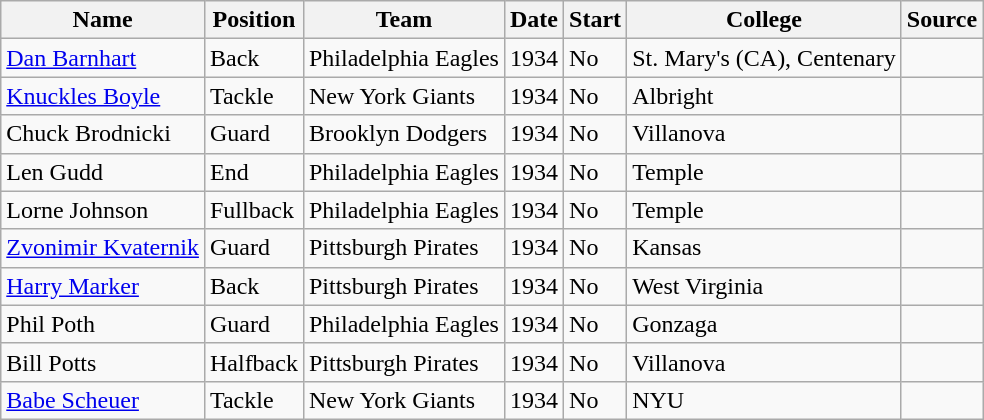<table class="wikitable sortable">
<tr>
<th>Name</th>
<th>Position</th>
<th>Team</th>
<th>Date</th>
<th>Start</th>
<th>College</th>
<th>Source</th>
</tr>
<tr>
<td><a href='#'>Dan Barnhart</a></td>
<td>Back</td>
<td>Philadelphia Eagles</td>
<td>1934</td>
<td>No</td>
<td>St. Mary's (CA), Centenary</td>
<td></td>
</tr>
<tr>
<td><a href='#'>Knuckles Boyle</a></td>
<td>Tackle</td>
<td>New York Giants</td>
<td>1934</td>
<td>No</td>
<td>Albright</td>
<td></td>
</tr>
<tr>
<td>Chuck Brodnicki</td>
<td>Guard</td>
<td>Brooklyn Dodgers</td>
<td>1934</td>
<td>No</td>
<td>Villanova</td>
<td></td>
</tr>
<tr>
<td>Len Gudd</td>
<td>End</td>
<td>Philadelphia Eagles</td>
<td>1934</td>
<td>No</td>
<td>Temple</td>
<td></td>
</tr>
<tr>
<td>Lorne Johnson</td>
<td>Fullback</td>
<td>Philadelphia Eagles</td>
<td>1934</td>
<td>No</td>
<td>Temple</td>
<td></td>
</tr>
<tr>
<td><a href='#'>Zvonimir Kvaternik</a></td>
<td>Guard</td>
<td>Pittsburgh Pirates</td>
<td>1934</td>
<td>No</td>
<td>Kansas</td>
<td></td>
</tr>
<tr>
<td><a href='#'>Harry Marker</a></td>
<td>Back</td>
<td>Pittsburgh Pirates</td>
<td>1934</td>
<td>No</td>
<td>West Virginia</td>
<td></td>
</tr>
<tr>
<td>Phil Poth</td>
<td>Guard</td>
<td>Philadelphia Eagles</td>
<td>1934</td>
<td>No</td>
<td>Gonzaga</td>
<td></td>
</tr>
<tr>
<td>Bill Potts</td>
<td>Halfback</td>
<td>Pittsburgh Pirates</td>
<td>1934</td>
<td>No</td>
<td>Villanova</td>
<td></td>
</tr>
<tr>
<td><a href='#'>Babe Scheuer</a></td>
<td>Tackle</td>
<td>New York Giants</td>
<td>1934</td>
<td>No</td>
<td>NYU</td>
<td></td>
</tr>
</table>
